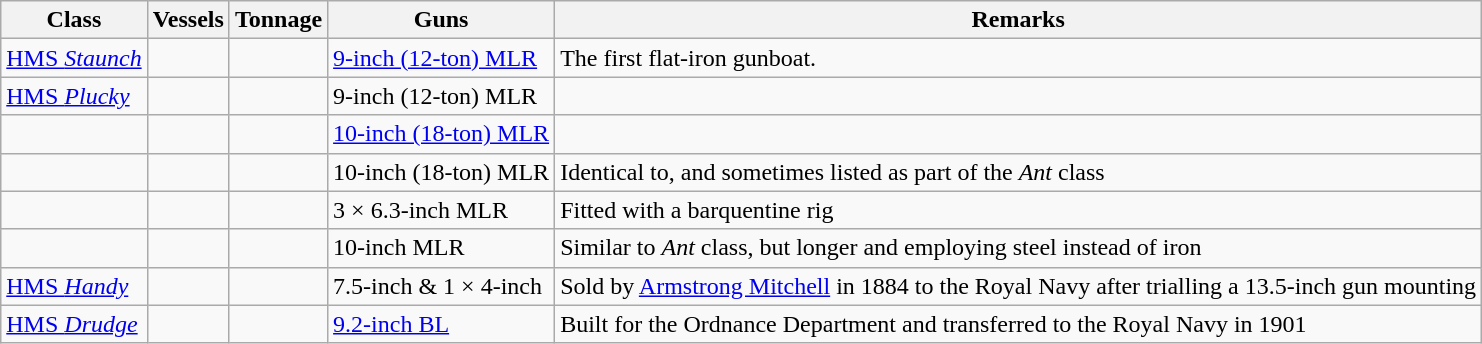<table class="wikitable" style="text-align:left">
<tr>
<th>Class</th>
<th>Vessels</th>
<th>Tonnage</th>
<th>Guns</th>
<th>Remarks</th>
</tr>
<tr>
<td><a href='#'>HMS <em>Staunch</em></a></td>
<td></td>
<td></td>
<td><a href='#'>9-inch (12-ton) MLR</a></td>
<td>The first flat-iron gunboat.</td>
</tr>
<tr>
<td><a href='#'>HMS <em>Plucky</em></a></td>
<td></td>
<td></td>
<td>9-inch (12-ton) MLR</td>
<td></td>
</tr>
<tr>
<td></td>
<td></td>
<td></td>
<td><a href='#'>10-inch (18-ton) MLR</a></td>
<td></td>
</tr>
<tr>
<td></td>
<td></td>
<td></td>
<td>10-inch (18-ton) MLR</td>
<td>Identical to, and sometimes listed as part of the <em>Ant</em> class</td>
</tr>
<tr>
<td></td>
<td></td>
<td></td>
<td>3 × 6.3-inch MLR</td>
<td>Fitted with a barquentine rig</td>
</tr>
<tr>
<td></td>
<td></td>
<td></td>
<td>10-inch MLR</td>
<td>Similar to <em>Ant</em> class, but longer and employing steel instead of iron</td>
</tr>
<tr>
<td><a href='#'>HMS <em>Handy</em></a></td>
<td></td>
<td></td>
<td>7.5-inch & 1 × 4-inch</td>
<td>Sold by <a href='#'>Armstrong Mitchell</a> in 1884 to the Royal Navy after trialling a 13.5-inch gun mounting</td>
</tr>
<tr>
<td><a href='#'>HMS <em>Drudge</em></a></td>
<td></td>
<td></td>
<td><a href='#'>9.2-inch BL</a></td>
<td>Built for the Ordnance Department and transferred to the Royal Navy in 1901</td>
</tr>
</table>
